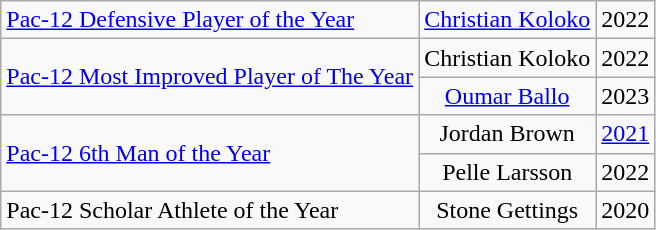<table class="wikitable" style="text-align:center;">
<tr>
<td style="text-align:left;"><a href='#'>Pac-12 Defensive Player of the Year</a></td>
<td><a href='#'>Christian Koloko</a></td>
<td>2022</td>
</tr>
<tr>
<td rowspan=2 style="text-align:left;"><a href='#'>Pac-12 Most Improved Player of The Year</a></td>
<td>Christian Koloko</td>
<td>2022</td>
</tr>
<tr>
<td><a href='#'>Oumar Ballo</a></td>
<td>2023</td>
</tr>
<tr>
<td rowspan=2 style="text-align:left;"><a href='#'>Pac-12 6th Man of the Year</a></td>
<td>Jordan Brown</td>
<td><a href='#'>2021</a></td>
</tr>
<tr>
<td>Pelle Larsson</td>
<td>2022</td>
</tr>
<tr>
<td style="text-align:left;">Pac-12 Scholar Athlete of the Year</td>
<td>Stone Gettings</td>
<td>2020</td>
</tr>
</table>
